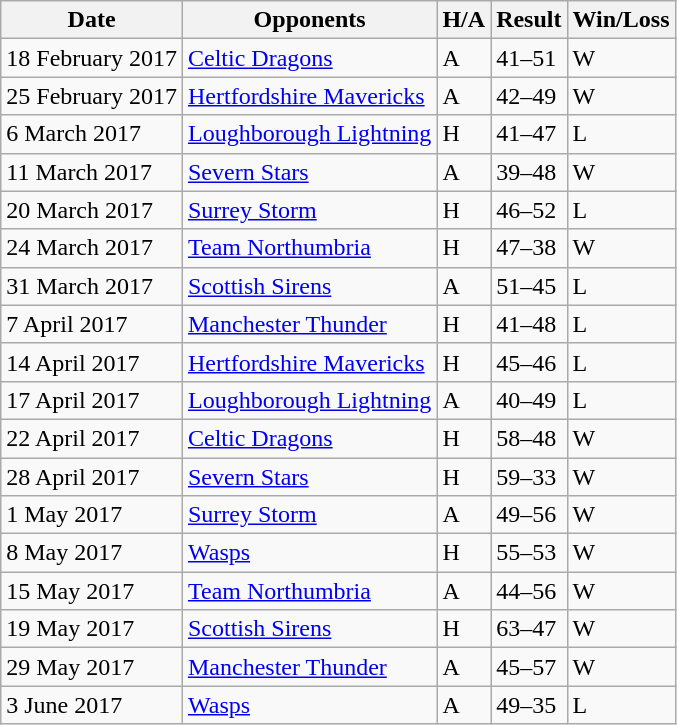<table class="wikitable">
<tr>
<th>Date</th>
<th>Opponents</th>
<th>H/A</th>
<th>Result</th>
<th>Win/Loss</th>
</tr>
<tr>
<td>18 February 2017</td>
<td><a href='#'>Celtic Dragons</a></td>
<td>A</td>
<td>41–51</td>
<td>W</td>
</tr>
<tr>
<td>25 February 2017</td>
<td><a href='#'>Hertfordshire Mavericks</a></td>
<td>A</td>
<td>42–49</td>
<td>W</td>
</tr>
<tr>
<td>6 March 2017</td>
<td><a href='#'>Loughborough Lightning</a></td>
<td>H</td>
<td>41–47</td>
<td>L</td>
</tr>
<tr>
<td>11 March 2017</td>
<td><a href='#'>Severn Stars</a></td>
<td>A</td>
<td>39–48</td>
<td>W</td>
</tr>
<tr>
<td>20 March 2017</td>
<td><a href='#'>Surrey Storm</a></td>
<td>H</td>
<td>46–52</td>
<td>L</td>
</tr>
<tr>
<td>24 March 2017</td>
<td><a href='#'>Team Northumbria</a></td>
<td>H</td>
<td>47–38</td>
<td>W</td>
</tr>
<tr>
<td>31 March 2017</td>
<td><a href='#'>Scottish Sirens</a></td>
<td>A</td>
<td>51–45</td>
<td>L</td>
</tr>
<tr>
<td>7 April 2017</td>
<td><a href='#'>Manchester Thunder</a></td>
<td>H</td>
<td>41–48</td>
<td>L</td>
</tr>
<tr>
<td>14 April 2017</td>
<td><a href='#'>Hertfordshire Mavericks</a></td>
<td>H</td>
<td>45–46</td>
<td>L</td>
</tr>
<tr>
<td>17 April 2017</td>
<td><a href='#'>Loughborough Lightning</a></td>
<td>A</td>
<td>40–49</td>
<td>L</td>
</tr>
<tr>
<td>22 April 2017</td>
<td><a href='#'>Celtic Dragons</a></td>
<td>H</td>
<td>58–48</td>
<td>W</td>
</tr>
<tr>
<td>28 April 2017</td>
<td><a href='#'>Severn Stars</a></td>
<td>H</td>
<td>59–33</td>
<td>W </td>
</tr>
<tr>
<td>1 May 2017</td>
<td><a href='#'>Surrey Storm</a></td>
<td>A</td>
<td>49–56</td>
<td>W</td>
</tr>
<tr>
<td>8 May 2017</td>
<td><a href='#'>Wasps</a></td>
<td>H</td>
<td>55–53</td>
<td>W </td>
</tr>
<tr>
<td>15 May 2017</td>
<td><a href='#'>Team Northumbria</a></td>
<td>A</td>
<td>44–56</td>
<td>W</td>
</tr>
<tr>
<td>19 May 2017</td>
<td><a href='#'>Scottish Sirens</a></td>
<td>H</td>
<td>63–47</td>
<td>W</td>
</tr>
<tr>
<td>29 May 2017</td>
<td><a href='#'>Manchester Thunder</a></td>
<td>A</td>
<td>45–57</td>
<td>W</td>
</tr>
<tr>
<td>3 June 2017</td>
<td><a href='#'>Wasps</a></td>
<td>A</td>
<td>49–35</td>
<td>L</td>
</tr>
</table>
